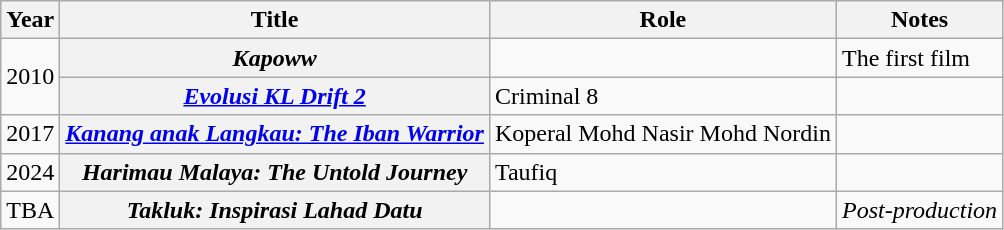<table class="wikitable">
<tr>
<th>Year</th>
<th>Title</th>
<th>Role</th>
<th>Notes</th>
</tr>
<tr>
<td rowspan="2">2010</td>
<th><em>Kapoww</em></th>
<td></td>
<td>The first film</td>
</tr>
<tr>
<th><em><a href='#'>Evolusi KL Drift 2</a></em></th>
<td>Criminal 8</td>
<td></td>
</tr>
<tr>
<td>2017</td>
<th><em><a href='#'>Kanang anak Langkau: The Iban Warrior</a></em></th>
<td>Koperal Mohd Nasir Mohd Nordin</td>
<td></td>
</tr>
<tr>
<td>2024</td>
<th><em>Harimau Malaya: The Untold Journey</em></th>
<td>Taufiq</td>
<td></td>
</tr>
<tr>
<td>TBA</td>
<th><em>Takluk: Inspirasi Lahad Datu</em></th>
<td></td>
<td><em>Post-production</em></td>
</tr>
</table>
